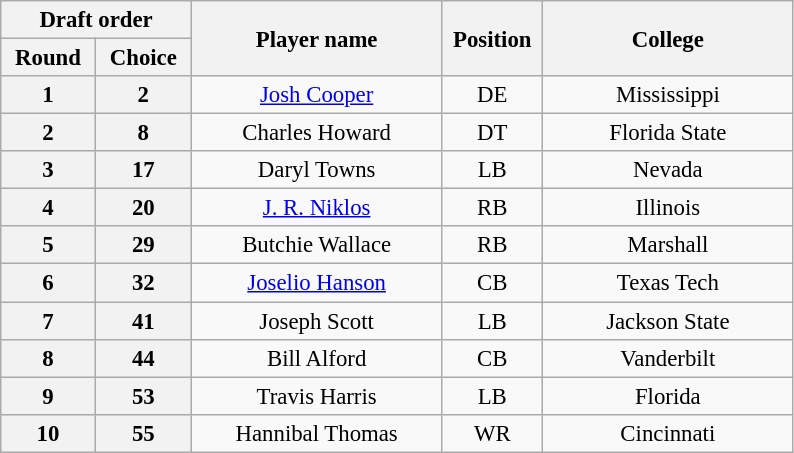<table class="wikitable" style="font-size:95%; text-align:center">
<tr>
<th width="120" colspan="2">Draft order</th>
<th width="160" rowspan="2">Player name</th>
<th width="60" rowspan="2">Position</th>
<th width="160" rowspan="2">College</th>
</tr>
<tr>
<th>Round</th>
<th>Choice</th>
</tr>
<tr>
<th>1</th>
<th>2</th>
<td><a href='#'>Josh Cooper</a></td>
<td>DE</td>
<td>Mississippi</td>
</tr>
<tr>
<th>2</th>
<th>8</th>
<td>Charles Howard</td>
<td>DT</td>
<td>Florida State</td>
</tr>
<tr>
<th>3</th>
<th>17</th>
<td>Daryl Towns</td>
<td>LB</td>
<td>Nevada</td>
</tr>
<tr>
<th>4</th>
<th>20</th>
<td><a href='#'>J. R. Niklos</a></td>
<td>RB</td>
<td>Illinois</td>
</tr>
<tr>
<th>5</th>
<th>29</th>
<td>Butchie Wallace</td>
<td>RB</td>
<td>Marshall</td>
</tr>
<tr>
<th>6</th>
<th>32</th>
<td><a href='#'>Joselio Hanson</a></td>
<td>CB</td>
<td>Texas Tech</td>
</tr>
<tr>
<th>7</th>
<th>41</th>
<td>Joseph Scott</td>
<td>LB</td>
<td>Jackson State</td>
</tr>
<tr>
<th>8</th>
<th>44</th>
<td>Bill Alford</td>
<td>CB</td>
<td>Vanderbilt</td>
</tr>
<tr>
<th>9</th>
<th>53</th>
<td>Travis Harris</td>
<td>LB</td>
<td>Florida</td>
</tr>
<tr>
<th>10</th>
<th>55</th>
<td>Hannibal Thomas</td>
<td>WR</td>
<td>Cincinnati</td>
</tr>
</table>
